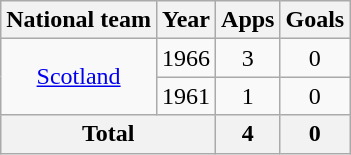<table class="wikitable" style="font-size:100%; text-align: center">
<tr>
<th>National team</th>
<th>Year</th>
<th>Apps</th>
<th>Goals</th>
</tr>
<tr>
<td rowspan="2"><a href='#'>Scotland</a></td>
<td>1966</td>
<td>3</td>
<td>0</td>
</tr>
<tr>
<td>1961</td>
<td>1</td>
<td>0</td>
</tr>
<tr>
<th colspan=2>Total</th>
<th>4</th>
<th>0</th>
</tr>
</table>
